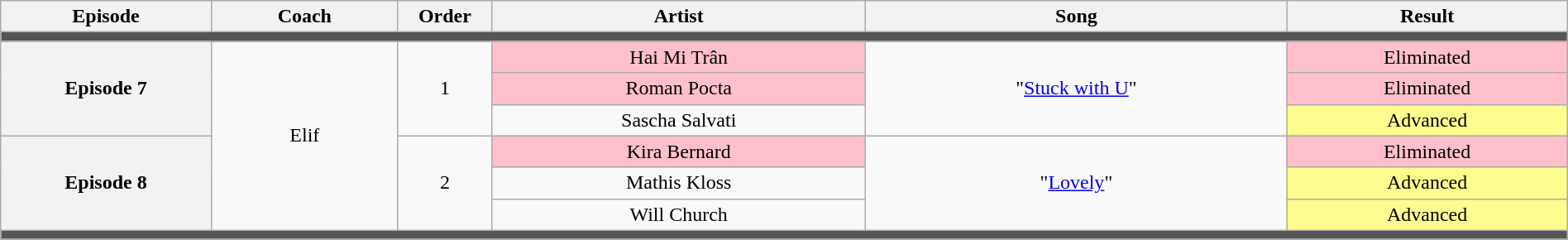<table class="wikitable" style="text-align: center; width:100%">
<tr>
<th scope="col" style="width:09%">Episode</th>
<th style="width:08%">Coach</th>
<th style="width:04%">Order</th>
<th style="width:16%">Artist</th>
<th style="width:18%">Song</th>
<th style="width:12%">Result</th>
</tr>
<tr>
<td colspan="6" style="background:#555"></td>
</tr>
<tr>
<th rowspan="3">Episode 7<br></th>
<td rowspan="6" scope="row">Elif</td>
<td rowspan="3">1</td>
<td style="background:pink">Hai Mi Trân</td>
<td rowspan="3">"<a href='#'>Stuck with U</a>"</td>
<td style="background:pink">Eliminated</td>
</tr>
<tr>
<td style="background:pink">Roman Pocta</td>
<td style="background:pink">Eliminated</td>
</tr>
<tr>
<td>Sascha Salvati</td>
<td style="background:#fdfc8f">Advanced</td>
</tr>
<tr>
<th rowspan="3">Episode 8<br></th>
<td rowspan="3">2</td>
<td style="background:pink">Kira Bernard</td>
<td rowspan="3">"<a href='#'>Lovely</a>"</td>
<td style="background:pink">Eliminated</td>
</tr>
<tr>
<td>Mathis Kloss</td>
<td style="background:#fdfc8f">Advanced</td>
</tr>
<tr>
<td>Will Church</td>
<td style="background:#fdfc8f">Advanced</td>
</tr>
<tr>
<td colspan="6" style="background:#555"></td>
</tr>
<tr>
</tr>
</table>
